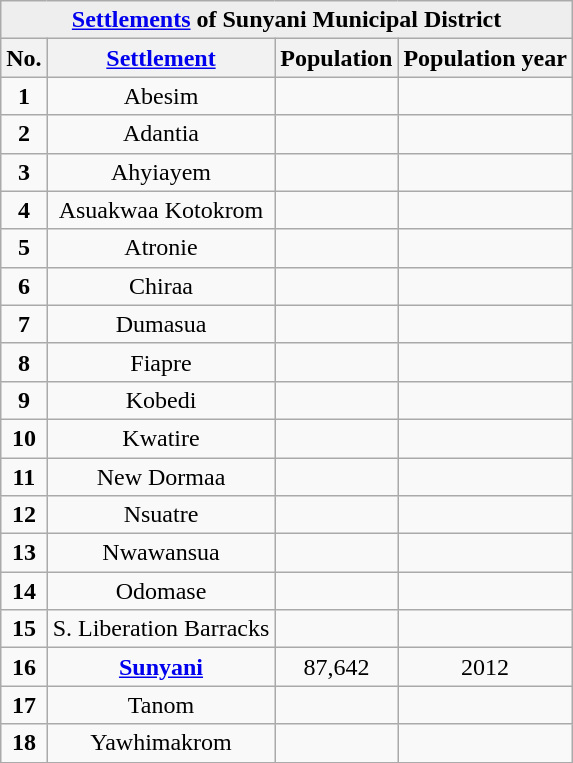<table class="wikitable sortable" style="text-align: centre;">
<tr bgcolor=#EEEEEE>
<td align=center colspan=4><strong><a href='#'>Settlements</a> of Sunyani Municipal District</strong></td>
</tr>
<tr ">
<th class="unsortable">No.</th>
<th class="unsortable"><a href='#'>Settlement</a></th>
<th class="unsortable">Population</th>
<th class="unsortable">Population year</th>
</tr>
<tr>
<td align=center><strong>1</strong></td>
<td align=center>Abesim</td>
<td align=center></td>
<td align=center></td>
</tr>
<tr>
<td align=center><strong>2</strong></td>
<td align=center>Adantia</td>
<td align=center></td>
<td align=center></td>
</tr>
<tr>
<td align=center><strong>3</strong></td>
<td align=center>Ahyiayem</td>
<td align=center></td>
<td align=center></td>
</tr>
<tr>
<td align=center><strong>4</strong></td>
<td align=center>Asuakwaa Kotokrom</td>
<td align=center></td>
<td align=center></td>
</tr>
<tr>
<td align=center><strong>5</strong></td>
<td align=center>Atronie</td>
<td align=center></td>
<td align=center></td>
</tr>
<tr>
<td align=center><strong>6</strong></td>
<td align=center>Chiraa</td>
<td align=center></td>
<td align=center></td>
</tr>
<tr>
<td align=center><strong>7</strong></td>
<td align=center>Dumasua</td>
<td align=center></td>
<td align=center></td>
</tr>
<tr>
<td align=center><strong>8</strong></td>
<td align=center>Fiapre</td>
<td align=center></td>
<td align=center></td>
</tr>
<tr>
<td align=center><strong>9</strong></td>
<td align=center>Kobedi</td>
<td align=center></td>
<td align=center></td>
</tr>
<tr>
<td align=center><strong>10</strong></td>
<td align=center>Kwatire</td>
<td align=center></td>
<td align=center></td>
</tr>
<tr>
<td align=center><strong>11</strong></td>
<td align=center>New Dormaa</td>
<td align=center></td>
<td align=center></td>
</tr>
<tr>
<td align=center><strong>12</strong></td>
<td align=center>Nsuatre</td>
<td align=center></td>
<td align=center></td>
</tr>
<tr>
<td align=center><strong>13</strong></td>
<td align=center>Nwawansua</td>
<td align=center></td>
<td align=center></td>
</tr>
<tr>
<td align=center><strong>14</strong></td>
<td align=center>Odomase</td>
<td align=center></td>
<td align=center></td>
</tr>
<tr>
<td align=center><strong>15</strong></td>
<td align=center>S. Liberation Barracks</td>
<td align=center></td>
<td align=center></td>
</tr>
<tr>
<td align=center><strong>16</strong></td>
<td align=center><strong><a href='#'>Sunyani</a></strong></td>
<td align=center>87,642</td>
<td align=center>2012</td>
</tr>
<tr>
<td align=center><strong>17</strong></td>
<td align=center>Tanom</td>
<td align=center></td>
<td align=center></td>
</tr>
<tr>
<td align=center><strong>18</strong></td>
<td align=center>Yawhimakrom</td>
<td align=center></td>
<td align=center></td>
</tr>
<tr>
</tr>
</table>
